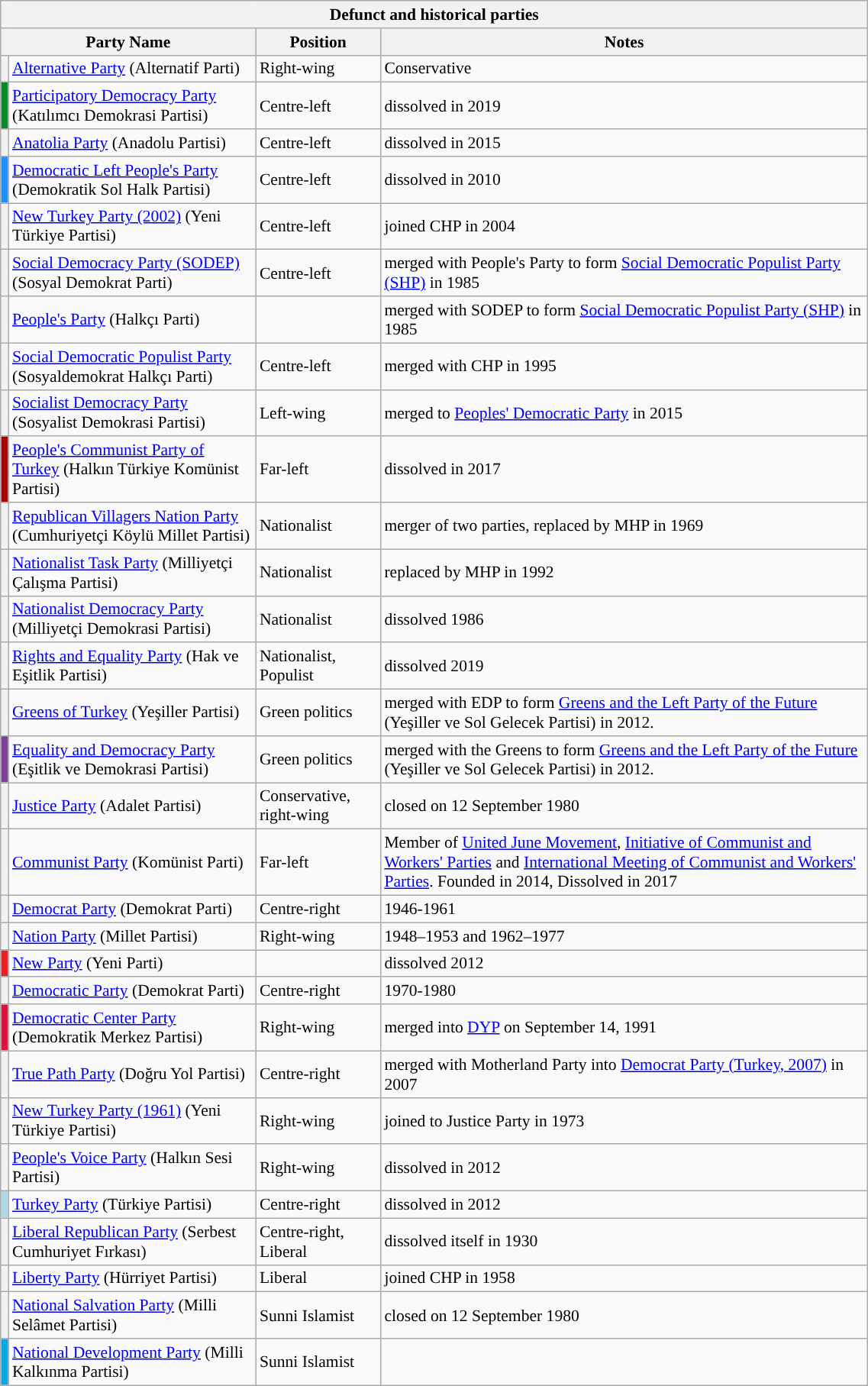<table class="wikitable sortable" style="text-align:left;;width: 60%;font-size:90%">
<tr>
<th colspan="14" style="background-color:#FFFFF; color:black;">Defunct and historical parties</th>
</tr>
<tr>
<th style="background-color:#FFFFF; color:black;" colspan="2">Party Name</th>
<th style="background-color:#FFFFF; color:black;">Position</th>
<th style="background-color:#FFFFF; color:black;">Notes</th>
</tr>
<tr>
<th style="background-color:"></th>
<td><a href='#'>Alternative Party</a> (Alternatif Parti)</td>
<td>Right-wing</td>
<td>Conservative</td>
</tr>
<tr>
<th style="background-color:#088A29"></th>
<td><a href='#'>Participatory Democracy Party</a> (Katılımcı Demokrasi Partisi)</td>
<td>Centre-left</td>
<td>dissolved in 2019</td>
</tr>
<tr>
<th style="background-color:"></th>
<td><a href='#'>Anatolia Party</a> (Anadolu Partisi)</td>
<td>Centre-left</td>
<td>dissolved in 2015</td>
</tr>
<tr>
<th style="background-color:#1E90FF"></th>
<td><a href='#'>Democratic Left People's Party</a> (Demokratik Sol Halk Partisi)</td>
<td>Centre-left</td>
<td>dissolved in 2010</td>
</tr>
<tr>
<th style="background-color:"></th>
<td><a href='#'>New Turkey Party (2002)</a> (Yeni Türkiye Partisi)</td>
<td>Centre-left</td>
<td>joined CHP in 2004</td>
</tr>
<tr>
<th style="background-color:"></th>
<td><a href='#'>Social Democracy Party (SODEP)</a> (Sosyal Demokrat Parti)</td>
<td>Centre-left</td>
<td>merged with People's Party to form <a href='#'>Social Democratic Populist Party (SHP)</a> in 1985</td>
</tr>
<tr>
<th style="background-color:"></th>
<td><a href='#'>People's Party</a> (Halkçı Parti)</td>
<td></td>
<td>merged with SODEP to form <a href='#'>Social Democratic Populist Party (SHP)</a> in 1985</td>
</tr>
<tr>
<th style="background-color:"></th>
<td><a href='#'>Social Democratic Populist Party</a> (Sosyaldemokrat Halkçı Parti)</td>
<td>Centre-left</td>
<td>merged with CHP in 1995</td>
</tr>
<tr>
<th style="background-color:"></th>
<td><a href='#'>Socialist Democracy Party</a> (Sosyalist Demokrasi Partisi)</td>
<td>Left-wing</td>
<td>merged to <a href='#'>Peoples' Democratic Party</a> in 2015</td>
</tr>
<tr>
<th style="background-color:#A60402"></th>
<td><a href='#'>People's Communist Party of Turkey</a> (Halkın Türkiye Komünist Partisi)</td>
<td>Far-left</td>
<td>dissolved in 2017</td>
</tr>
<tr>
<th style="background-color:"></th>
<td><a href='#'>Republican Villagers Nation Party</a> (Cumhuriyetçi Köylü Millet Partisi)</td>
<td>Nationalist</td>
<td>merger of two parties, replaced by MHP in 1969</td>
</tr>
<tr>
<th style="background-color:"></th>
<td><a href='#'>Nationalist Task Party</a> (Milliyetçi Çalışma Partisi)</td>
<td>Nationalist</td>
<td>replaced by MHP in 1992</td>
</tr>
<tr>
<th style="background-color:"></th>
<td><a href='#'>Nationalist Democracy Party</a> (Milliyetçi Demokrasi Partisi)</td>
<td>Nationalist</td>
<td>dissolved 1986</td>
</tr>
<tr>
<th style="background-color:"></th>
<td><a href='#'>Rights and Equality Party</a> (Hak ve Eşitlik Partisi)</td>
<td>Nationalist, Populist</td>
<td>dissolved 2019</td>
</tr>
<tr>
<th style="background-color:"></th>
<td><a href='#'>Greens of Turkey</a> (Yeşiller Partisi)</td>
<td>Green politics</td>
<td>merged with EDP to form <a href='#'>Greens and the Left Party of the Future</a> (Yeşiller ve Sol Gelecek Partisi) in 2012.</td>
</tr>
<tr>
<th style="background-color:#7C4299"></th>
<td><a href='#'>Equality and Democracy Party</a> (Eşitlik ve Demokrasi Partisi)</td>
<td>Green politics</td>
<td>merged with the Greens to form <a href='#'>Greens and the Left Party of the Future</a> (Yeşiller ve Sol Gelecek Partisi) in 2012.</td>
</tr>
<tr>
<th style="background-color:"></th>
<td><a href='#'>Justice Party</a> (Adalet Partisi)</td>
<td>Conservative, right-wing</td>
<td>closed on 12 September 1980</td>
</tr>
<tr>
<th style="background-color:"></th>
<td><a href='#'>Communist Party</a> (Komünist Parti)</td>
<td>Far-left</td>
<td>Member of <a href='#'>United June Movement</a>, <a href='#'>Initiative of Communist and Workers' Parties</a> and <a href='#'>International Meeting of Communist and Workers' Parties</a>. Founded in 2014, Dissolved in 2017</td>
</tr>
<tr>
<th style="background-color:"></th>
<td><a href='#'>Democrat Party</a> (Demokrat Parti)</td>
<td>Centre-right</td>
<td>1946-1961</td>
</tr>
<tr>
<th style="background-color:"></th>
<td><a href='#'>Nation Party</a> (Millet Partisi)</td>
<td>Right-wing</td>
<td>1948–1953 and 1962–1977</td>
</tr>
<tr>
<th style="background-color:#EE1D23"></th>
<td><a href='#'>New Party</a> (Yeni Parti)</td>
<td align="center"></td>
<td>dissolved 2012</td>
</tr>
<tr>
<th style="background-color:"></th>
<td><a href='#'>Democratic Party</a> (Demokrat Parti)</td>
<td>Centre-right</td>
<td>1970-1980</td>
</tr>
<tr>
<th style="background-color:#DC143C"></th>
<td><a href='#'>Democratic Center Party</a> (Demokratik Merkez Partisi)</td>
<td>Right-wing</td>
<td>merged into <a href='#'>DYP</a> on September 14, 1991</td>
</tr>
<tr>
<th style="background-color:"></th>
<td><a href='#'>True Path Party</a> (Doğru Yol Partisi)</td>
<td>Centre-right</td>
<td>merged with Motherland Party into <a href='#'>Democrat Party (Turkey, 2007)</a> in 2007</td>
</tr>
<tr>
<th style="background-color:"></th>
<td><a href='#'>New Turkey Party (1961)</a> (Yeni Türkiye Partisi)</td>
<td>Right-wing</td>
<td>joined to Justice Party in 1973</td>
</tr>
<tr>
<th style="background-color:"></th>
<td><a href='#'>People's Voice Party</a> (Halkın Sesi Partisi)</td>
<td>Right-wing</td>
<td>dissolved in 2012</td>
</tr>
<tr>
<th style="background-color:#ADD8E6"></th>
<td><a href='#'>Turkey Party</a> (Türkiye Partisi)</td>
<td>Centre-right</td>
<td>dissolved in 2012</td>
</tr>
<tr>
<th style="background-color:"></th>
<td><a href='#'>Liberal Republican Party</a> (Serbest Cumhuriyet Fırkası)</td>
<td>Centre-right, Liberal</td>
<td>dissolved itself in 1930</td>
</tr>
<tr>
<th style="background-color:"></th>
<td><a href='#'>Liberty Party</a> (Hürriyet Partisi)</td>
<td>Liberal</td>
<td>joined CHP in 1958</td>
</tr>
<tr>
<th style="background-color:"></th>
<td><a href='#'>National Salvation Party</a> (Milli Selâmet Partisi)</td>
<td>Sunni Islamist</td>
<td>closed on 12 September 1980</td>
</tr>
<tr>
<th style="background-color:#01A7E1"></th>
<td><a href='#'>National Development Party</a> (Milli Kalkınma Partisi)</td>
<td>Sunni Islamist</td>
<td></td>
</tr>
</table>
